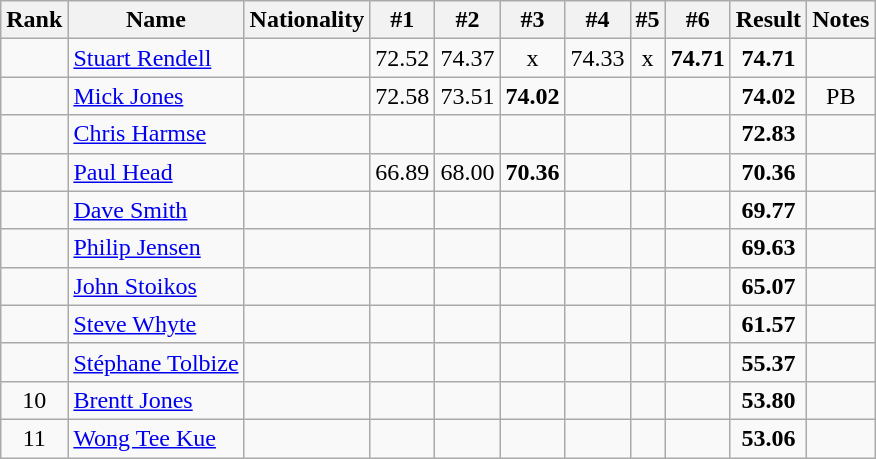<table class="wikitable sortable" style="text-align:center">
<tr>
<th>Rank</th>
<th>Name</th>
<th>Nationality</th>
<th>#1</th>
<th>#2</th>
<th>#3</th>
<th>#4</th>
<th>#5</th>
<th>#6</th>
<th>Result</th>
<th>Notes</th>
</tr>
<tr>
<td></td>
<td align=left><a href='#'>Stuart Rendell</a></td>
<td align=left></td>
<td>72.52</td>
<td>74.37</td>
<td>x</td>
<td>74.33</td>
<td>x</td>
<td><strong>74.71</strong></td>
<td><strong>74.71</strong></td>
<td></td>
</tr>
<tr>
<td></td>
<td align=left><a href='#'>Mick Jones</a></td>
<td align=left></td>
<td>72.58</td>
<td>73.51</td>
<td><strong>74.02</strong></td>
<td></td>
<td></td>
<td></td>
<td><strong>74.02</strong></td>
<td>PB</td>
</tr>
<tr>
<td></td>
<td align=left><a href='#'>Chris Harmse</a></td>
<td align=left></td>
<td></td>
<td></td>
<td></td>
<td></td>
<td></td>
<td></td>
<td><strong>72.83</strong></td>
<td></td>
</tr>
<tr>
<td></td>
<td align=left><a href='#'>Paul Head</a></td>
<td align=left></td>
<td>66.89</td>
<td>68.00</td>
<td><strong>70.36</strong></td>
<td></td>
<td></td>
<td></td>
<td><strong>70.36</strong></td>
<td></td>
</tr>
<tr>
<td></td>
<td align=left><a href='#'>Dave Smith</a></td>
<td align=left></td>
<td></td>
<td></td>
<td></td>
<td></td>
<td></td>
<td></td>
<td><strong>69.77</strong></td>
<td></td>
</tr>
<tr>
<td></td>
<td align=left><a href='#'>Philip Jensen</a></td>
<td align=left></td>
<td></td>
<td></td>
<td></td>
<td></td>
<td></td>
<td></td>
<td><strong>69.63</strong></td>
<td></td>
</tr>
<tr>
<td></td>
<td align=left><a href='#'>John Stoikos</a></td>
<td align=left></td>
<td></td>
<td></td>
<td></td>
<td></td>
<td></td>
<td></td>
<td><strong>65.07</strong></td>
<td></td>
</tr>
<tr>
<td></td>
<td align=left><a href='#'>Steve Whyte</a></td>
<td align=left></td>
<td></td>
<td></td>
<td></td>
<td></td>
<td></td>
<td></td>
<td><strong>61.57</strong></td>
<td></td>
</tr>
<tr>
<td></td>
<td align=left><a href='#'>Stéphane Tolbize</a></td>
<td align=left></td>
<td></td>
<td></td>
<td></td>
<td></td>
<td></td>
<td></td>
<td><strong>55.37</strong></td>
<td></td>
</tr>
<tr>
<td>10</td>
<td align=left><a href='#'>Brentt Jones</a></td>
<td align=left></td>
<td></td>
<td></td>
<td></td>
<td></td>
<td></td>
<td></td>
<td><strong>53.80</strong></td>
<td></td>
</tr>
<tr>
<td>11</td>
<td align=left><a href='#'>Wong Tee Kue</a></td>
<td align=left></td>
<td></td>
<td></td>
<td></td>
<td></td>
<td></td>
<td></td>
<td><strong>53.06</strong></td>
<td></td>
</tr>
</table>
